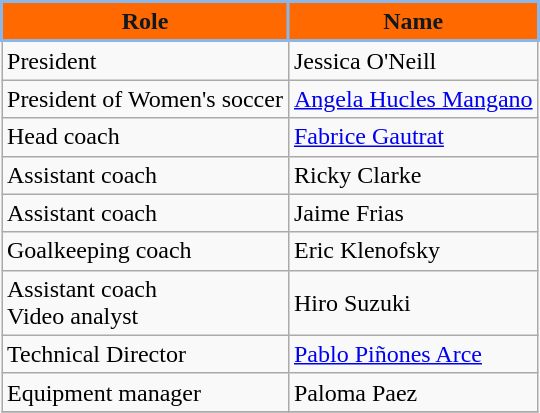<table class="wikitable">
<tr>
<th style="background:#FF6900; color:#101820; border:2px solid #8AB7E9;">Role</th>
<th style="background:#FF6900; color:#101820; border:2px solid #8AB7E9;">Name</th>
</tr>
<tr>
<td>President</td>
<td> Jessica O'Neill</td>
</tr>
<tr>
<td>President of Women's soccer</td>
<td> <a href='#'>Angela Hucles Mangano</a></td>
</tr>
<tr>
<td>Head coach</td>
<td> <a href='#'>Fabrice Gautrat</a></td>
</tr>
<tr>
<td>Assistant coach</td>
<td> Ricky Clarke</td>
</tr>
<tr>
<td>Assistant coach</td>
<td> Jaime Frias</td>
</tr>
<tr>
<td>Goalkeeping coach</td>
<td> Eric Klenofsky</td>
</tr>
<tr>
<td>Assistant coach<br>Video analyst</td>
<td> Hiro Suzuki</td>
</tr>
<tr>
<td>Technical Director</td>
<td> <a href='#'>Pablo Piñones Arce</a></td>
</tr>
<tr>
<td>Equipment manager</td>
<td> Paloma Paez</td>
</tr>
<tr>
</tr>
</table>
